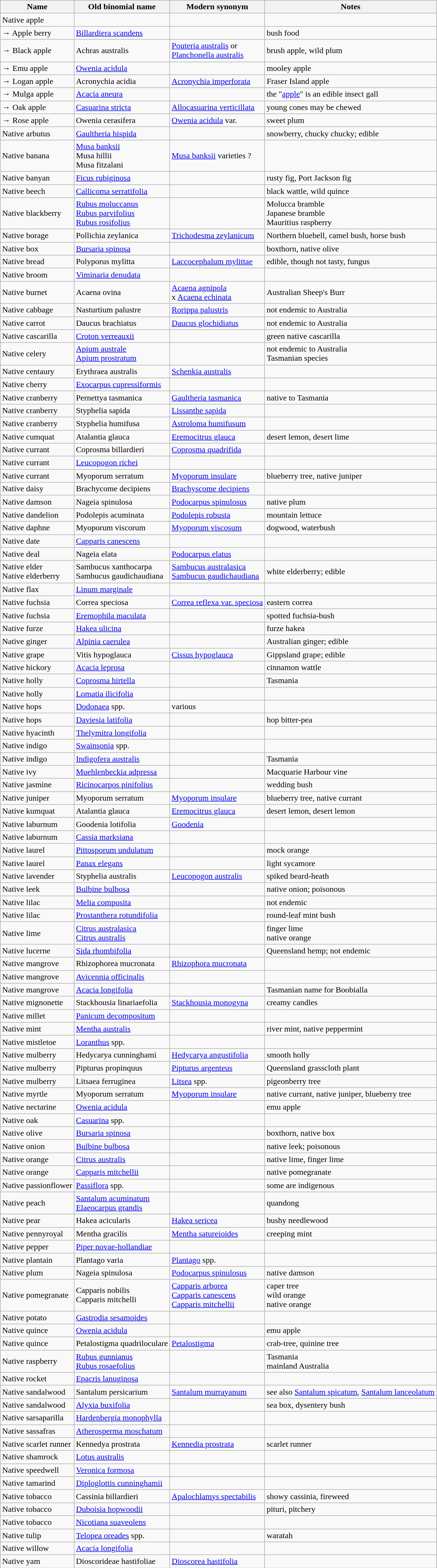<table class="wikitable">
<tr>
<th>Name</th>
<th>Old binomial name</th>
<th>Modern synonym</th>
<th>Notes</th>
</tr>
<tr>
<td>Native apple</td>
<td></td>
<td></td>
<td></td>
</tr>
<tr>
<td>→ Apple berry</td>
<td><a href='#'>Billardiera scandens</a></td>
<td></td>
<td>bush food</td>
</tr>
<tr>
<td>→ Black apple</td>
<td>Achras australis</td>
<td><a href='#'>Pouteria australis</a> or<br><a href='#'>Planchonella australis</a></td>
<td>brush apple, wild plum</td>
</tr>
<tr>
<td>→ Emu apple</td>
<td><a href='#'>Owenia acidula</a></td>
<td></td>
<td>mooley apple</td>
</tr>
<tr>
<td>→ Logan apple</td>
<td>Acronychia acidia</td>
<td><a href='#'>Acronychia imperforata</a></td>
<td>Fraser Island apple</td>
</tr>
<tr>
<td>→ Mulga apple</td>
<td><a href='#'>Acacia aneura</a></td>
<td></td>
<td>the "<a href='#'>apple</a>" is an edible insect gall</td>
</tr>
<tr>
<td>→ Oak apple</td>
<td><a href='#'>Casuarina stricta</a></td>
<td><a href='#'>Allocasuarina verticillata</a></td>
<td>young cones may be chewed</td>
</tr>
<tr>
<td>→ Rose apple</td>
<td>Owenia cerasifera</td>
<td><a href='#'>Owenia acidula</a> var.</td>
<td>sweet plum</td>
</tr>
<tr>
<td>Native arbutus</td>
<td><a href='#'>Gaultheria hispida</a></td>
<td></td>
<td>snowberry, chucky chucky; edible</td>
</tr>
<tr>
<td>Native banana</td>
<td><a href='#'>Musa banksii</a><br>Musa hillii<br>Musa fitzalani</td>
<td><a href='#'>Musa banksii</a> varieties ?</td>
<td></td>
</tr>
<tr>
<td>Native banyan</td>
<td><a href='#'>Ficus rubiginosa</a></td>
<td></td>
<td>rusty fig, Port Jackson fig</td>
</tr>
<tr>
<td>Native beech</td>
<td><a href='#'>Callicoma serratifolia</a></td>
<td></td>
<td>black wattle, wild quince</td>
</tr>
<tr>
<td>Native blackberry</td>
<td><a href='#'>Rubus moluccanus</a><br><a href='#'>Rubus parvifolius</a><br><a href='#'>Rubus rosifolius</a></td>
<td></td>
<td>Molucca bramble<br>Japanese bramble<br>Mauritius raspberry</td>
</tr>
<tr>
<td>Native borage</td>
<td>Pollichia zeylanica</td>
<td><a href='#'>Trichodesma zeylanicum</a></td>
<td>Northern bluebell, camel bush, horse bush</td>
</tr>
<tr>
<td>Native box</td>
<td><a href='#'>Bursaria spinosa</a></td>
<td></td>
<td>boxthorn, native olive</td>
</tr>
<tr>
<td>Native bread</td>
<td>Polyporus mylitta</td>
<td><a href='#'>Laccocephalum mylittae</a></td>
<td>edible, though not tasty, fungus</td>
</tr>
<tr>
<td>Native broom</td>
<td><a href='#'>Viminaria denudata</a></td>
<td></td>
<td></td>
</tr>
<tr>
<td>Native burnet</td>
<td>Acaena ovina</td>
<td><a href='#'>Acaena agnipola</a><br>x <a href='#'>Acaena echinata</a></td>
<td>Australian Sheep's Burr</td>
</tr>
<tr>
<td>Native cabbage</td>
<td>Nasturtium palustre</td>
<td><a href='#'>Rorippa palustris</a></td>
<td>not endemic to Australia</td>
</tr>
<tr>
<td>Native carrot</td>
<td>Daucus brachiatus</td>
<td><a href='#'>Daucus glochidiatus</a></td>
<td>not endemic to Australia</td>
</tr>
<tr>
<td>Native cascarilla</td>
<td><a href='#'>Croton verreauxii</a></td>
<td></td>
<td>green native cascarilla</td>
</tr>
<tr>
<td>Native celery</td>
<td><a href='#'>Apium australe</a><br><a href='#'>Apium prostratum</a></td>
<td></td>
<td>not endemic to Australia<br>Tasmanian species</td>
</tr>
<tr>
<td>Native centaury</td>
<td>Erythraea australis</td>
<td><a href='#'>Schenkia australis</a></td>
<td></td>
</tr>
<tr>
<td>Native cherry</td>
<td><a href='#'>Exocarpus cupressiformis</a></td>
<td></td>
<td></td>
</tr>
<tr>
<td>Native cranberry</td>
<td>Pernettya tasmanica</td>
<td><a href='#'>Gaultheria tasmanica</a></td>
<td>native to Tasmania</td>
</tr>
<tr>
<td>Native cranberry</td>
<td>Styphelia sapida</td>
<td><a href='#'>Lissanthe sapida</a></td>
<td></td>
</tr>
<tr>
<td>Native cranberry</td>
<td>Styphelia humifusa</td>
<td><a href='#'>Astroloma humifusum</a></td>
<td></td>
</tr>
<tr>
<td>Native cumquat</td>
<td>Atalantia glauca</td>
<td><a href='#'>Eremocitrus glauca</a></td>
<td>desert lemon, desert lime</td>
</tr>
<tr>
<td>Native currant</td>
<td>Coprosma billardieri</td>
<td><a href='#'>Coprosma quadrifida</a></td>
<td></td>
</tr>
<tr>
<td>Native currant</td>
<td><a href='#'>Leucopogon richei</a></td>
<td></td>
<td></td>
</tr>
<tr>
<td>Native currant</td>
<td>Myoporum serratum</td>
<td><a href='#'>Myoporum insulare</a></td>
<td>blueberry tree, native juniper</td>
</tr>
<tr>
<td>Native daisy</td>
<td>Brachycome decipiens</td>
<td><a href='#'>Brachyscome decipiens</a></td>
<td></td>
</tr>
<tr>
<td>Native damson</td>
<td>Nageia spinulosa</td>
<td><a href='#'>Podocarpus spinulosus</a></td>
<td>native plum</td>
</tr>
<tr>
<td>Native dandelion</td>
<td>Podolepis acuminata</td>
<td><a href='#'>Podolepis robusta</a></td>
<td>mountain lettuce</td>
</tr>
<tr>
<td>Native daphne</td>
<td>Myoporum viscorum</td>
<td><a href='#'>Myoporum viscosum</a></td>
<td>dogwood, waterbush</td>
</tr>
<tr>
<td>Native date</td>
<td><a href='#'>Capparis canescens</a></td>
<td></td>
<td></td>
</tr>
<tr>
<td>Native deal</td>
<td>Nageia elata</td>
<td><a href='#'>Podocarpus elatus</a></td>
<td></td>
</tr>
<tr>
<td>Native elder<br>Native elderberry</td>
<td>Sambucus xanthocarpa<br>Sambucus gaudichaudiana</td>
<td><a href='#'>Sambucus australasica</a><br><a href='#'>Sambucus gaudichaudiana</a></td>
<td>white elderberry; edible</td>
</tr>
<tr>
<td>Native flax</td>
<td><a href='#'>Linum marginale</a></td>
<td></td>
<td></td>
</tr>
<tr>
<td>Native fuchsia</td>
<td>Correa speciosa</td>
<td><a href='#'>Correa reflexa var. speciosa</a></td>
<td>eastern correa</td>
</tr>
<tr>
<td>Native fuchsia</td>
<td><a href='#'>Eremophila maculata</a></td>
<td></td>
<td>spotted fuchsia-bush</td>
</tr>
<tr>
<td>Native furze</td>
<td><a href='#'>Hakea ulicina</a></td>
<td></td>
<td>furze hakea</td>
</tr>
<tr>
<td>Native ginger</td>
<td><a href='#'>Alpinia caerulea</a></td>
<td></td>
<td>Australian ginger; edible</td>
</tr>
<tr>
<td>Native grape</td>
<td>Vitis hypoglauca</td>
<td><a href='#'>Cissus hypoglauca</a></td>
<td>Gippsland grape; edible</td>
</tr>
<tr>
<td>Native hickory</td>
<td><a href='#'>Acacia leprosa</a></td>
<td></td>
<td>cinnamon wattle</td>
</tr>
<tr>
<td>Native holly</td>
<td><a href='#'>Coprosma hirtella</a></td>
<td></td>
<td>Tasmania</td>
</tr>
<tr>
<td>Native holly</td>
<td><a href='#'>Lomatia ilicifolia</a></td>
<td></td>
<td></td>
</tr>
<tr>
<td>Native hops</td>
<td><a href='#'>Dodonaea</a> spp.</td>
<td>various</td>
<td></td>
</tr>
<tr>
<td>Native hops</td>
<td><a href='#'>Daviesia latifolia</a></td>
<td></td>
<td>hop bitter-pea</td>
</tr>
<tr>
<td>Native hyacinth</td>
<td><a href='#'>Thelymitra longifolia</a></td>
<td></td>
<td></td>
</tr>
<tr>
<td>Native indigo</td>
<td><a href='#'>Swainsonia</a> spp.</td>
<td></td>
<td></td>
</tr>
<tr>
<td>Native indigo</td>
<td><a href='#'>Indigofera australis</a></td>
<td></td>
<td>Tasmania</td>
</tr>
<tr>
<td>Native ivy</td>
<td><a href='#'>Muehlenbeckia adpressa</a></td>
<td></td>
<td>Macquarie Harbour vine</td>
</tr>
<tr>
<td>Native jasmine</td>
<td><a href='#'>Ricinocarpos pinifolius</a></td>
<td></td>
<td>wedding bush</td>
</tr>
<tr>
<td>Native juniper</td>
<td>Myoporum serratum</td>
<td><a href='#'>Myoporum insulare</a></td>
<td>blueberry tree, native currant</td>
</tr>
<tr>
<td>Native kumquat</td>
<td>Atalantia glauca</td>
<td><a href='#'>Eremocitrus glauca</a></td>
<td>desert lemon, desert lemon</td>
</tr>
<tr>
<td>Native laburnum</td>
<td>Goodenia lotifolia</td>
<td><a href='#'>Goodenia</a></td>
<td></td>
</tr>
<tr>
<td>Native laburnum</td>
<td><a href='#'>Cassia marksiana</a></td>
<td></td>
<td></td>
</tr>
<tr>
<td>Native laurel</td>
<td><a href='#'>Pittosporum undulatum</a></td>
<td></td>
<td>mock orange</td>
</tr>
<tr>
<td>Native laurel</td>
<td><a href='#'>Panax elegans</a></td>
<td></td>
<td>light sycamore</td>
</tr>
<tr>
<td>Native lavender</td>
<td>Styphelia australis</td>
<td><a href='#'>Leucopogon australis</a></td>
<td>spiked beard-heath</td>
</tr>
<tr>
<td>Native leek</td>
<td><a href='#'>Bulbine bulbosa</a></td>
<td></td>
<td>native onion; poisonous</td>
</tr>
<tr>
<td>Native lilac</td>
<td><a href='#'>Melia composita</a></td>
<td></td>
<td>not endemic</td>
</tr>
<tr>
<td>Native lilac</td>
<td><a href='#'>Prostanthera rotundifolia</a></td>
<td></td>
<td>round-leaf mint bush</td>
</tr>
<tr>
<td>Native lime</td>
<td><a href='#'>Citrus australasica</a><br><a href='#'>Citrus australis</a></td>
<td></td>
<td>finger lime<br>native orange</td>
</tr>
<tr>
<td>Native lucerne</td>
<td><a href='#'>Sida rhombifolia</a></td>
<td></td>
<td>Queensland hemp; not endemic</td>
</tr>
<tr>
<td>Native mangrove</td>
<td>Rhizophorea mucronata</td>
<td><a href='#'>Rhizophora mucronata</a></td>
<td></td>
</tr>
<tr>
<td>Native mangrove</td>
<td><a href='#'>Avicennia officinalis</a></td>
<td></td>
<td></td>
</tr>
<tr>
<td>Native mangrove</td>
<td><a href='#'>Acacia longifolia</a></td>
<td></td>
<td>Tasmanian name for Boobialla</td>
</tr>
<tr>
<td>Native mignonette</td>
<td>Stackhousia linariaefolia</td>
<td><a href='#'>Stackhousia monogyna</a></td>
<td>creamy candles</td>
</tr>
<tr>
<td>Native millet</td>
<td><a href='#'>Panicum decompositum</a></td>
<td></td>
<td></td>
</tr>
<tr>
<td>Native mint</td>
<td><a href='#'>Mentha australis</a></td>
<td></td>
<td>river mint, native peppermint</td>
</tr>
<tr>
<td>Native mistletoe</td>
<td><a href='#'>Loranthus</a> spp.</td>
<td></td>
<td></td>
</tr>
<tr>
<td>Native mulberry</td>
<td>Hedycarya cunninghami</td>
<td><a href='#'>Hedycarya angustifolia</a></td>
<td>smooth holly</td>
</tr>
<tr>
<td>Native mulberry</td>
<td>Pipturus propinquus</td>
<td><a href='#'>Pipturus argenteus</a></td>
<td>Queensland grasscloth plant</td>
</tr>
<tr>
<td>Native mulberry</td>
<td>Litsaea ferruginea</td>
<td><a href='#'>Litsea</a> spp.</td>
<td>pigeonberry tree</td>
</tr>
<tr>
<td>Native myrtle</td>
<td>Myoporum serratum</td>
<td><a href='#'>Myoporum insulare</a></td>
<td>native currant, native juniper, blueberry tree</td>
</tr>
<tr>
<td>Native nectarine</td>
<td><a href='#'>Owenia acidula</a></td>
<td></td>
<td>emu apple</td>
</tr>
<tr>
<td>Native oak</td>
<td><a href='#'>Casuarina</a> spp.</td>
<td></td>
<td></td>
</tr>
<tr>
<td>Native olive</td>
<td><a href='#'>Bursaria spinosa</a></td>
<td></td>
<td>boxthorn, native box</td>
</tr>
<tr>
<td>Native onion</td>
<td><a href='#'>Bulbine bulbosa</a></td>
<td></td>
<td>native leek; poisonous</td>
</tr>
<tr>
<td>Native orange</td>
<td><a href='#'>Citrus australis</a></td>
<td></td>
<td>native lime, finger lime</td>
</tr>
<tr>
<td>Native orange</td>
<td><a href='#'>Capparis mitchellii</a></td>
<td></td>
<td>native pomegranate</td>
</tr>
<tr>
<td>Native passionflower</td>
<td><a href='#'>Passiflora</a> spp.</td>
<td></td>
<td>some are indigenous</td>
</tr>
<tr>
<td>Native peach</td>
<td><a href='#'>Santalum acuminatum</a><br><a href='#'>Elaeocarpus grandis</a></td>
<td></td>
<td>quandong</td>
</tr>
<tr>
<td>Native pear</td>
<td>Hakea acicularis</td>
<td><a href='#'>Hakea sericea</a></td>
<td>bushy needlewood</td>
</tr>
<tr>
<td>Native pennyroyal</td>
<td>Mentha gracilis</td>
<td><a href='#'>Mentha satureioides</a></td>
<td>creeping mint</td>
</tr>
<tr>
<td>Native pepper</td>
<td><a href='#'>Piper novae-hollandiae</a></td>
<td></td>
<td></td>
</tr>
<tr>
<td>Native plantain</td>
<td>Plantago varia</td>
<td><a href='#'>Plantago</a> spp.</td>
<td></td>
</tr>
<tr>
<td>Native plum</td>
<td>Nageia spinulosa</td>
<td><a href='#'>Podocarpus spinulosus</a></td>
<td>native damson</td>
</tr>
<tr>
<td>Native pomegranate</td>
<td>Capparis nobilis<br>Capparis mitchelli</td>
<td><a href='#'>Capparis arborea</a><br><a href='#'>Capparis canescens</a><br><a href='#'>Capparis mitchellii</a></td>
<td>caper tree<br>wild orange<br>native orange</td>
</tr>
<tr>
<td>Native potato</td>
<td><a href='#'>Gastrodia sesamoides</a></td>
<td></td>
<td></td>
</tr>
<tr>
<td>Native quince</td>
<td><a href='#'>Owenia acidula</a></td>
<td></td>
<td>emu apple</td>
</tr>
<tr>
<td>Native quince</td>
<td>Petalostigma quadriloculare</td>
<td><a href='#'>Petalostigma</a></td>
<td>crab-tree, quinine tree</td>
</tr>
<tr>
<td>Native raspberry</td>
<td><a href='#'>Rubus gunnianus</a><br><a href='#'>Rubus rosaefolius</a></td>
<td></td>
<td>Tasmania<br>mainland Australia</td>
</tr>
<tr>
<td>Native rocket</td>
<td><a href='#'>Epacris lanuginosa</a></td>
<td></td>
<td></td>
</tr>
<tr>
<td>Native sandalwood</td>
<td>Santalum persicarium</td>
<td><a href='#'>Santalum murrayanum</a></td>
<td>see also <a href='#'>Santalum spicatum</a>, <a href='#'>Santalum lanceolatum</a></td>
</tr>
<tr>
<td>Native sandalwood</td>
<td><a href='#'>Alyxia buxifolia</a></td>
<td></td>
<td>sea box, dysentery bush</td>
</tr>
<tr>
<td>Native sarsaparilla</td>
<td><a href='#'>Hardenbergia monophylla</a></td>
<td></td>
<td></td>
</tr>
<tr>
<td>Native sassafras</td>
<td><a href='#'>Atherosperma moschatum</a></td>
<td></td>
<td></td>
</tr>
<tr>
<td>Native scarlet runner</td>
<td>Kennedya prostrata</td>
<td><a href='#'>Kennedia prostrata</a></td>
<td>scarlet runner</td>
</tr>
<tr>
<td>Native shamrock</td>
<td><a href='#'>Lotus australis</a></td>
<td></td>
<td></td>
</tr>
<tr>
<td>Native speedwell</td>
<td><a href='#'>Veronica formosa</a></td>
<td></td>
<td></td>
</tr>
<tr>
<td>Native tamarind</td>
<td><a href='#'>Diploglottis cunninghamii</a></td>
<td></td>
<td></td>
</tr>
<tr>
<td>Native tobacco</td>
<td>Cassinia billardieri</td>
<td><a href='#'>Apalochlamys spectabilis</a></td>
<td>showy cassinia, fireweed</td>
</tr>
<tr>
<td>Native tobacco</td>
<td><a href='#'>Duboisia hopwoodii</a></td>
<td></td>
<td>pituri, pitchery</td>
</tr>
<tr>
<td>Native tobacco</td>
<td><a href='#'>Nicotiana suaveolens</a></td>
<td></td>
<td></td>
</tr>
<tr>
<td>Native tulip</td>
<td><a href='#'>Telopea oreades</a> spp.</td>
<td></td>
<td>waratah</td>
</tr>
<tr>
<td>Native willow</td>
<td><a href='#'>Acacia longifolia</a></td>
<td></td>
<td></td>
</tr>
<tr>
<td>Native yam</td>
<td>Dioscorideae hastifoliae</td>
<td><a href='#'>Dioscorea hastifolia</a></td>
<td></td>
</tr>
</table>
